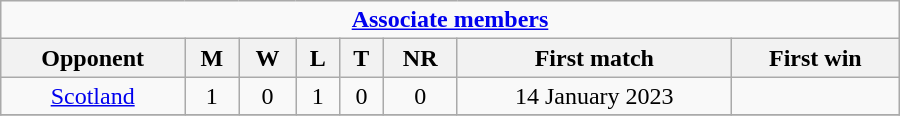<table class="wikitable" style="text-align: center; width: 600px">
<tr>
<td colspan="30" style="text-align: center;"><strong><a href='#'>Associate members</a></strong></td>
</tr>
<tr>
<th>Opponent</th>
<th>M</th>
<th>W</th>
<th>L</th>
<th>T</th>
<th>NR</th>
<th>First match</th>
<th>First win</th>
</tr>
<tr>
<td> <a href='#'>Scotland</a></td>
<td>1</td>
<td>0</td>
<td>1</td>
<td>0</td>
<td>0</td>
<td>14 January 2023</td>
<td></td>
</tr>
<tr>
</tr>
</table>
